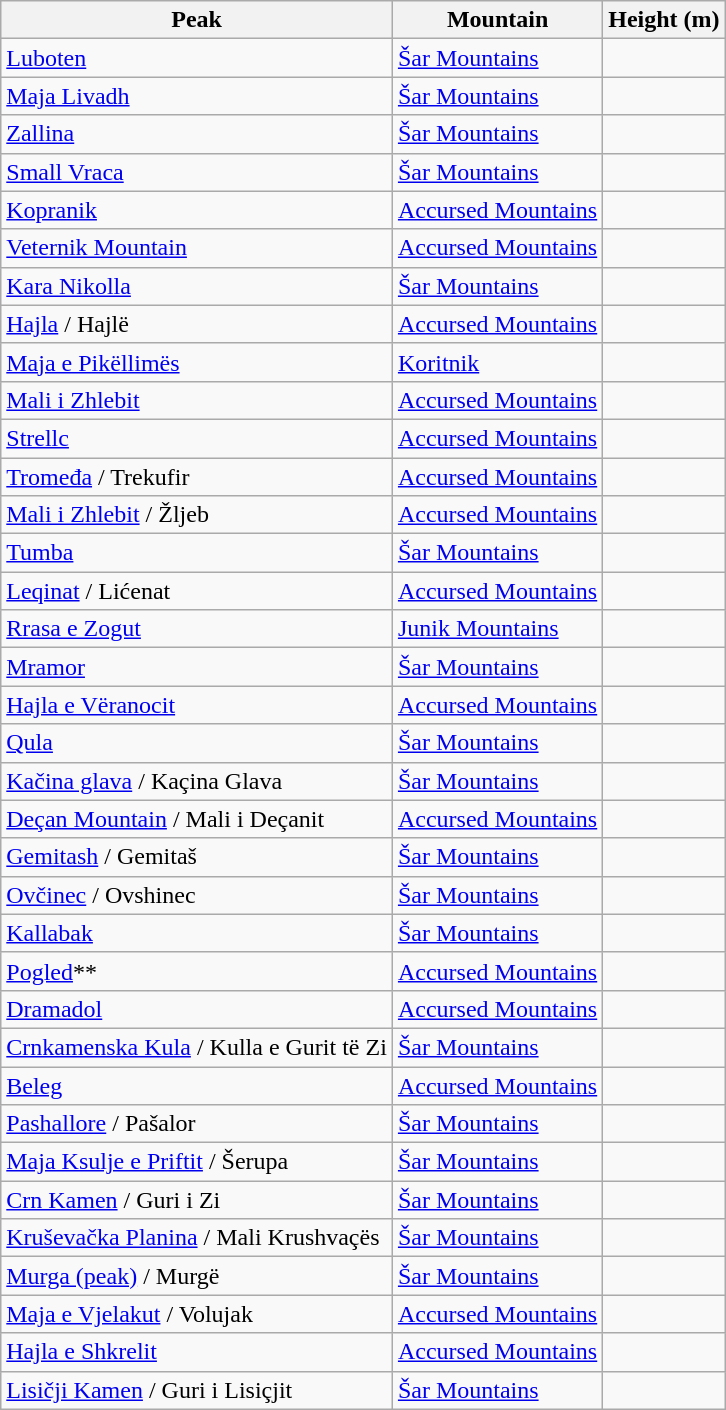<table class="wikitable sortable">
<tr>
<th>Peak</th>
<th>Mountain</th>
<th>Height (m)</th>
</tr>
<tr>
<td><a href='#'>Luboten</a></td>
<td><a href='#'>Šar Mountains</a></td>
<td></td>
</tr>
<tr>
<td><a href='#'>Maja Livadh</a></td>
<td><a href='#'>Šar Mountains</a></td>
<td></td>
</tr>
<tr>
<td><a href='#'>Zallina</a></td>
<td><a href='#'>Šar Mountains</a></td>
<td></td>
</tr>
<tr>
<td><a href='#'>Small Vraca</a></td>
<td><a href='#'>Šar Mountains</a></td>
<td></td>
</tr>
<tr>
<td><a href='#'>Kopranik</a></td>
<td><a href='#'>Accursed Mountains</a></td>
<td></td>
</tr>
<tr>
<td><a href='#'>Veternik Mountain</a></td>
<td><a href='#'>Accursed Mountains</a></td>
<td></td>
</tr>
<tr>
<td><a href='#'>Kara Nikolla</a></td>
<td><a href='#'>Šar Mountains</a></td>
<td></td>
</tr>
<tr>
<td><a href='#'>Hajla</a> / Hajlë</td>
<td><a href='#'>Accursed Mountains</a></td>
<td></td>
</tr>
<tr>
<td><a href='#'>Maja e Pikëllimës</a></td>
<td><a href='#'>Koritnik</a></td>
<td></td>
</tr>
<tr>
<td><a href='#'>Mali i Zhlebit</a></td>
<td><a href='#'>Accursed Mountains</a></td>
<td></td>
</tr>
<tr>
<td><a href='#'>Strellc</a></td>
<td><a href='#'>Accursed Mountains</a></td>
<td></td>
</tr>
<tr>
<td><a href='#'>Tromeđa</a> / Trekufir</td>
<td><a href='#'>Accursed Mountains</a></td>
<td></td>
</tr>
<tr>
<td><a href='#'>Mali i Zhlebit</a> / Žljeb</td>
<td><a href='#'>Accursed Mountains</a></td>
<td></td>
</tr>
<tr>
<td><a href='#'>Tumba</a></td>
<td><a href='#'>Šar Mountains</a></td>
<td></td>
</tr>
<tr>
<td><a href='#'>Leqinat</a> / Lićenat</td>
<td><a href='#'>Accursed Mountains</a></td>
<td></td>
</tr>
<tr>
<td><a href='#'>Rrаsa e Zogut</a></td>
<td><a href='#'>Junik Mountains</a></td>
<td></td>
</tr>
<tr>
<td><a href='#'>Mramor</a></td>
<td><a href='#'>Šar Mountains</a></td>
<td></td>
</tr>
<tr>
<td><a href='#'>Hajla e Vëranocit</a></td>
<td><a href='#'>Accursed Mountains</a></td>
<td></td>
</tr>
<tr>
<td><a href='#'>Qula</a></td>
<td><a href='#'>Šar Mountains</a></td>
<td></td>
</tr>
<tr>
<td><a href='#'>Kačina glava</a> / Kaçina Glava</td>
<td><a href='#'>Šar Mountains</a></td>
<td></td>
</tr>
<tr>
<td><a href='#'>Deçan Mountain</a> / Mali i Deçanit</td>
<td><a href='#'>Accursed Mountains</a></td>
<td></td>
</tr>
<tr>
<td><a href='#'>Gemitash</a> / Gemitaš</td>
<td><a href='#'>Šar Mountains</a></td>
<td></td>
</tr>
<tr>
<td><a href='#'>Ovčinec</a> / Ovshinec</td>
<td><a href='#'>Šar Mountains</a></td>
<td></td>
</tr>
<tr>
<td><a href='#'>Kallabak</a></td>
<td><a href='#'>Šar Mountains</a></td>
<td></td>
</tr>
<tr>
<td><a href='#'>Pogled</a>**</td>
<td><a href='#'>Accursed Mountains</a></td>
<td></td>
</tr>
<tr>
<td><a href='#'>Dramadol</a></td>
<td><a href='#'>Accursed Mountains</a></td>
<td></td>
</tr>
<tr>
<td><a href='#'>Crnkamenska Kula</a> / Kulla e Gurit të Zi</td>
<td><a href='#'>Šar Mountains</a></td>
<td></td>
</tr>
<tr>
<td><a href='#'>Beleg</a></td>
<td><a href='#'>Accursed Mountains</a></td>
<td></td>
</tr>
<tr>
<td><a href='#'>Pashallore</a> / Pašalor</td>
<td><a href='#'>Šar Mountains</a></td>
<td></td>
</tr>
<tr>
<td><a href='#'>Maja Ksulje e Priftit</a> / Šerupa</td>
<td><a href='#'>Šar Mountains</a></td>
<td></td>
</tr>
<tr>
<td><a href='#'>Crn Kamen</a> / Guri i Zi</td>
<td><a href='#'>Šar Mountains</a></td>
<td></td>
</tr>
<tr>
<td><a href='#'>Kruševačka Planina</a> / Mali Krushvaçës</td>
<td><a href='#'>Šar Mountains</a></td>
<td></td>
</tr>
<tr>
<td><a href='#'>Murga (peak)</a> / Murgë</td>
<td><a href='#'>Šar Mountains</a></td>
<td></td>
</tr>
<tr>
<td><a href='#'>Maja e Vjelakut</a> / Volujak</td>
<td><a href='#'>Accursed Mountains</a></td>
<td></td>
</tr>
<tr>
<td><a href='#'>Hajla e Shkrelit</a></td>
<td><a href='#'>Accursed Mountains</a></td>
<td></td>
</tr>
<tr>
<td><a href='#'>Lisičji Kamen</a> / Guri i Lisiçjit</td>
<td><a href='#'>Šar Mountains</a></td>
<td></td>
</tr>
</table>
